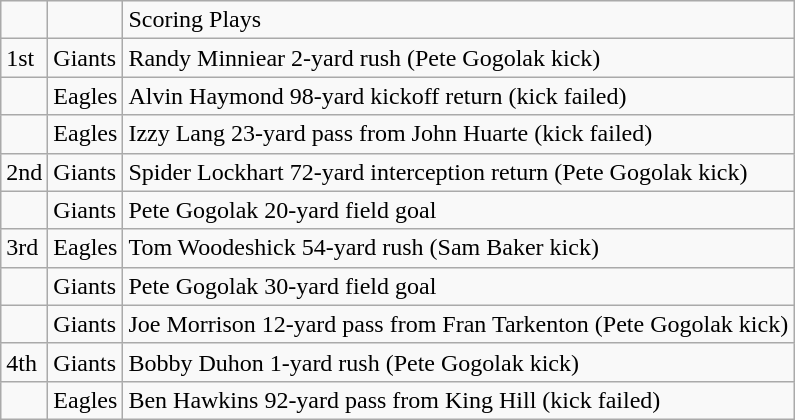<table class="wikitable" 80%>
<tr>
<td></td>
<td></td>
<td>Scoring Plays</td>
</tr>
<tr style="text-align:Left;" bgcolor="">
<td>1st</td>
<td>Giants</td>
<td>Randy Minniear 2-yard rush (Pete Gogolak kick)</td>
</tr>
<tr style="text-align:Left;" bgcolor="">
<td></td>
<td>Eagles</td>
<td>Alvin Haymond 98-yard kickoff return (kick failed)</td>
</tr>
<tr style="text-align:Left;" bgcolor="">
<td></td>
<td>Eagles</td>
<td>Izzy Lang 23-yard pass from John Huarte (kick failed)</td>
</tr>
<tr style="text-align:Left;" bgcolor="">
<td>2nd</td>
<td>Giants</td>
<td>Spider Lockhart 72-yard interception return (Pete Gogolak kick)</td>
</tr>
<tr style="text-align:Left;" bgcolor="">
<td></td>
<td>Giants</td>
<td>Pete Gogolak 20-yard field goal</td>
</tr>
<tr style="text-align:Left;" bgcolor="">
<td>3rd</td>
<td>Eagles</td>
<td>Tom Woodeshick 54-yard rush (Sam Baker kick)</td>
</tr>
<tr style="text-align:Left;" bgcolor="">
<td></td>
<td>Giants</td>
<td>Pete Gogolak 30-yard field goal</td>
</tr>
<tr style="text-align:Left;" bgcolor="">
<td></td>
<td>Giants</td>
<td>Joe Morrison 12-yard pass from Fran Tarkenton (Pete Gogolak kick)</td>
</tr>
<tr style="text-align:Left;" bgcolor="">
<td>4th</td>
<td>Giants</td>
<td>Bobby Duhon 1-yard rush (Pete Gogolak kick)</td>
</tr>
<tr style="text-align:Left;" bgcolor="">
<td></td>
<td>Eagles</td>
<td>Ben Hawkins 92-yard pass from King Hill (kick failed)</td>
</tr>
</table>
